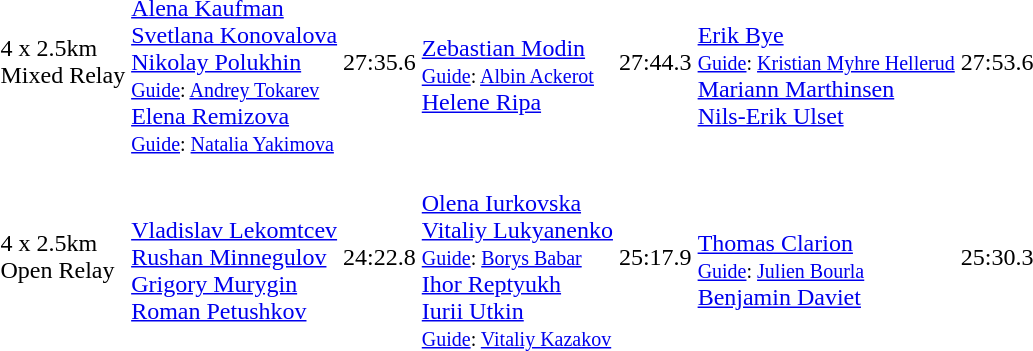<table>
<tr>
<td>4 x 2.5km<br>Mixed Relay<br></td>
<td><em></em><br><a href='#'>Alena Kaufman</a><br><a href='#'>Svetlana Konovalova</a><br><a href='#'>Nikolay Polukhin</a><br><small><a href='#'>Guide</a>: <a href='#'>Andrey Tokarev</a></small><br><a href='#'>Elena Remizova</a><br><small><a href='#'>Guide</a>: <a href='#'>Natalia Yakimova</a></small></td>
<td>27:35.6</td>
<td><em></em><br><a href='#'>Zebastian Modin</a><br><small><a href='#'>Guide</a>: <a href='#'>Albin Ackerot</a></small><br><a href='#'>Helene Ripa</a></td>
<td>27:44.3</td>
<td><em></em><br><a href='#'>Erik Bye</a><br><small><a href='#'>Guide</a>: <a href='#'>Kristian Myhre Hellerud</a></small><br><a href='#'>Mariann Marthinsen</a><br><a href='#'>Nils-Erik Ulset</a></td>
<td>27:53.6</td>
</tr>
<tr>
<td>4 x 2.5km<br>Open Relay<br></td>
<td><em></em><br><a href='#'>Vladislav Lekomtcev</a><br><a href='#'>Rushan Minnegulov</a><br><a href='#'>Grigory Murygin</a><br><a href='#'>Roman Petushkov</a></td>
<td>24:22.8</td>
<td><em></em><br><a href='#'>Olena Iurkovska</a><br><a href='#'>Vitaliy Lukyanenko</a><br><small><a href='#'>Guide</a>: <a href='#'>Borys Babar</a></small><br><a href='#'>Ihor Reptyukh</a><br><a href='#'>Iurii Utkin</a><br><small><a href='#'>Guide</a>: <a href='#'>Vitaliy Kazakov</a></small></td>
<td>25:17.9</td>
<td><em></em><br><a href='#'>Thomas Clarion</a><br><small><a href='#'>Guide</a>: <a href='#'>Julien Bourla</a></small><br><a href='#'>Benjamin Daviet</a></td>
<td>25:30.3</td>
</tr>
</table>
